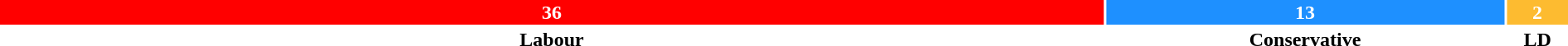<table style="width:100%; text-align:center;">
<tr style="color:white;">
<td style="background:red; width:70.59%;"><strong>36</strong></td>
<td style="background:dodgerblue; width:25.49%;"><strong>13</strong></td>
<td style="background:#FDBB30; width:3.92%;"><strong>2</strong></td>
</tr>
<tr>
<td><span><strong>Labour</strong></span></td>
<td><span><strong>Conservative</strong></span></td>
<td><span><strong>LD</strong></span></td>
</tr>
</table>
